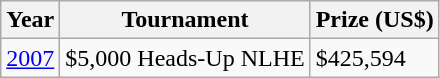<table class="wikitable">
<tr>
<th>Year</th>
<th>Tournament</th>
<th>Prize (US$)</th>
</tr>
<tr>
<td><a href='#'>2007</a></td>
<td>$5,000 Heads-Up NLHE</td>
<td>$425,594</td>
</tr>
</table>
